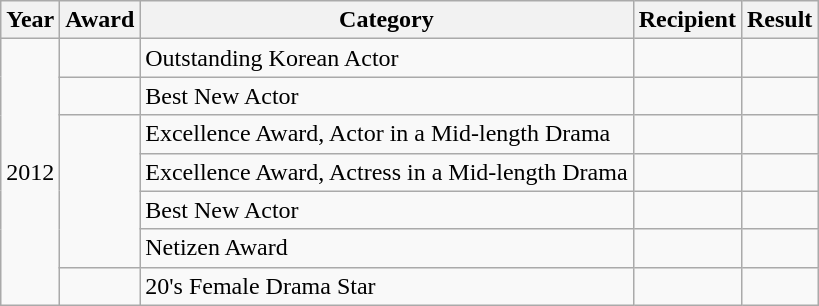<table class="wikitable">
<tr>
<th>Year</th>
<th>Award</th>
<th>Category</th>
<th>Recipient</th>
<th>Result</th>
</tr>
<tr>
<td rowspan="7">2012</td>
<td></td>
<td>Outstanding Korean Actor</td>
<td></td>
<td></td>
</tr>
<tr>
<td></td>
<td>Best New Actor</td>
<td></td>
<td></td>
</tr>
<tr>
<td rowspan="4"></td>
<td>Excellence Award, Actor in a Mid-length Drama</td>
<td></td>
<td></td>
</tr>
<tr>
<td>Excellence Award, Actress in a Mid-length Drama</td>
<td></td>
<td></td>
</tr>
<tr>
<td>Best New Actor</td>
<td></td>
<td></td>
</tr>
<tr>
<td>Netizen Award</td>
<td></td>
<td></td>
</tr>
<tr>
<td></td>
<td>20's Female Drama Star</td>
<td></td>
<td></td>
</tr>
</table>
